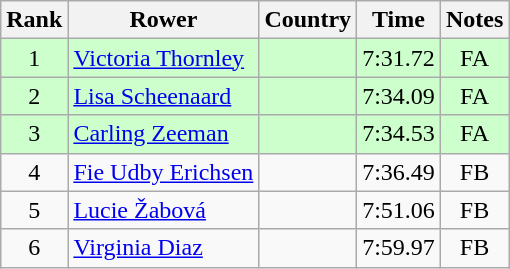<table class="wikitable" style="text-align:center">
<tr>
<th>Rank</th>
<th>Rower</th>
<th>Country</th>
<th>Time</th>
<th>Notes</th>
</tr>
<tr bgcolor=ccffcc>
<td>1</td>
<td align="left"><a href='#'>Victoria Thornley</a></td>
<td align="left"></td>
<td>7:31.72</td>
<td>FA</td>
</tr>
<tr bgcolor=ccffcc>
<td>2</td>
<td align="left"><a href='#'>Lisa Scheenaard</a></td>
<td align="left"></td>
<td>7:34.09</td>
<td>FA</td>
</tr>
<tr bgcolor=ccffcc>
<td>3</td>
<td align="left"><a href='#'>Carling Zeeman</a></td>
<td align="left"></td>
<td>7:34.53</td>
<td>FA</td>
</tr>
<tr>
<td>4</td>
<td align="left"><a href='#'>Fie Udby Erichsen</a></td>
<td align="left"></td>
<td>7:36.49</td>
<td>FB</td>
</tr>
<tr>
<td>5</td>
<td align="left"><a href='#'>Lucie Žabová</a></td>
<td align="left"></td>
<td>7:51.06</td>
<td>FB</td>
</tr>
<tr>
<td>6</td>
<td align="left"><a href='#'>Virginia Diaz</a></td>
<td align="left"></td>
<td>7:59.97</td>
<td>FB</td>
</tr>
</table>
